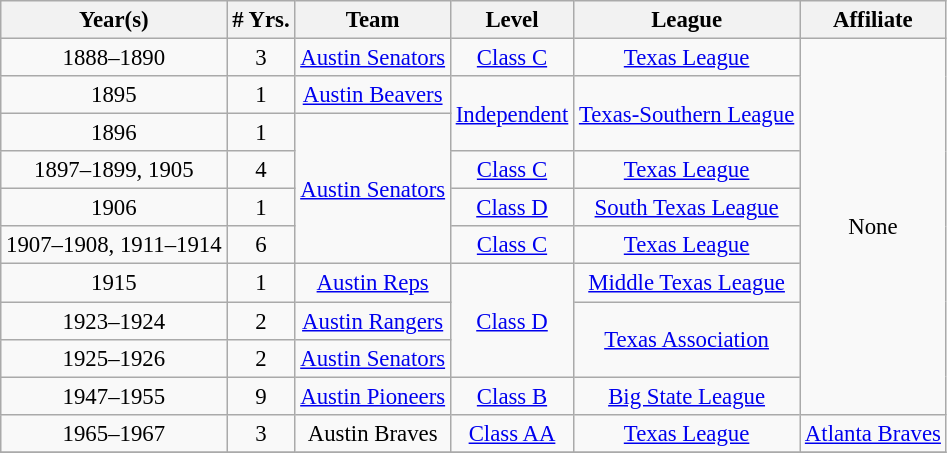<table class="wikitable" style="text-align:center; font-size: 95%;">
<tr>
<th>Year(s)</th>
<th># Yrs.</th>
<th>Team</th>
<th>Level</th>
<th>League</th>
<th>Affiliate</th>
</tr>
<tr>
<td>1888–1890</td>
<td>3</td>
<td><a href='#'>Austin Senators</a></td>
<td><a href='#'>Class C</a></td>
<td><a href='#'>Texas League</a></td>
<td rowspan=10>None</td>
</tr>
<tr>
<td>1895</td>
<td>1</td>
<td><a href='#'>Austin Beavers</a></td>
<td rowspan=2><a href='#'>Independent</a></td>
<td rowspan=2><a href='#'>Texas-Southern League</a></td>
</tr>
<tr>
<td>1896</td>
<td>1</td>
<td rowspan=4><a href='#'>Austin Senators</a></td>
</tr>
<tr>
<td>1897–1899, 1905</td>
<td>4</td>
<td><a href='#'>Class C</a></td>
<td><a href='#'>Texas League</a></td>
</tr>
<tr>
<td>1906</td>
<td>1</td>
<td><a href='#'>Class D</a></td>
<td><a href='#'>South Texas League</a></td>
</tr>
<tr>
<td>1907–1908, 1911–1914</td>
<td>6</td>
<td><a href='#'>Class C</a></td>
<td><a href='#'>Texas League</a></td>
</tr>
<tr>
<td>1915</td>
<td>1</td>
<td><a href='#'>Austin Reps</a></td>
<td rowspan=3><a href='#'>Class D</a></td>
<td><a href='#'>Middle Texas League</a></td>
</tr>
<tr>
<td>1923–1924</td>
<td>2</td>
<td><a href='#'>Austin Rangers</a></td>
<td rowspan=2><a href='#'>Texas Association</a></td>
</tr>
<tr>
<td>1925–1926</td>
<td>2</td>
<td><a href='#'>Austin Senators</a></td>
</tr>
<tr>
<td>1947–1955</td>
<td>9</td>
<td><a href='#'>Austin Pioneers</a></td>
<td><a href='#'>Class B</a></td>
<td><a href='#'>Big State League</a></td>
</tr>
<tr>
<td>1965–1967</td>
<td>3</td>
<td>Austin Braves</td>
<td><a href='#'>Class AA</a></td>
<td><a href='#'>Texas League</a></td>
<td><a href='#'>Atlanta Braves</a></td>
</tr>
<tr>
</tr>
</table>
